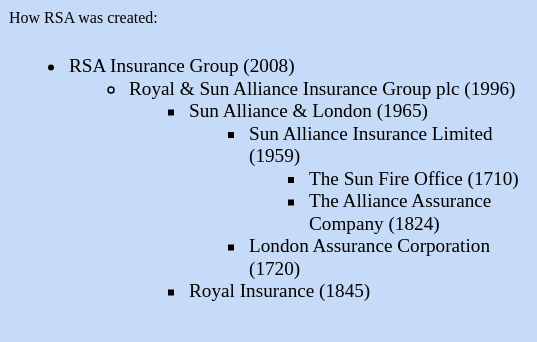<table class="toccolours" style="float: right; margin-left: 1em; margin-right: 2em; font-size: 80%; background:#c6dbf7; color:black; width:28em; max-width: 40%;" cellspacing="5">
<tr>
<td style="text-align: left;"><sup>How RSA was created:</sup><br><ul><li>RSA Insurance Group (2008)<ul><li> Royal & Sun Alliance Insurance Group plc (1996)<ul><li>Sun Alliance & London (1965)<ul><li>Sun Alliance Insurance Limited (1959)<ul><li>The Sun Fire Office (1710)</li><li> The Alliance Assurance Company (1824)</li></ul></li><li> London Assurance Corporation (1720)</li></ul></li><li> Royal Insurance (1845)</li></ul></li></ul></li></ul>
</td>
</tr>
<tr>
<td style="text-align: left;"></td>
</tr>
</table>
